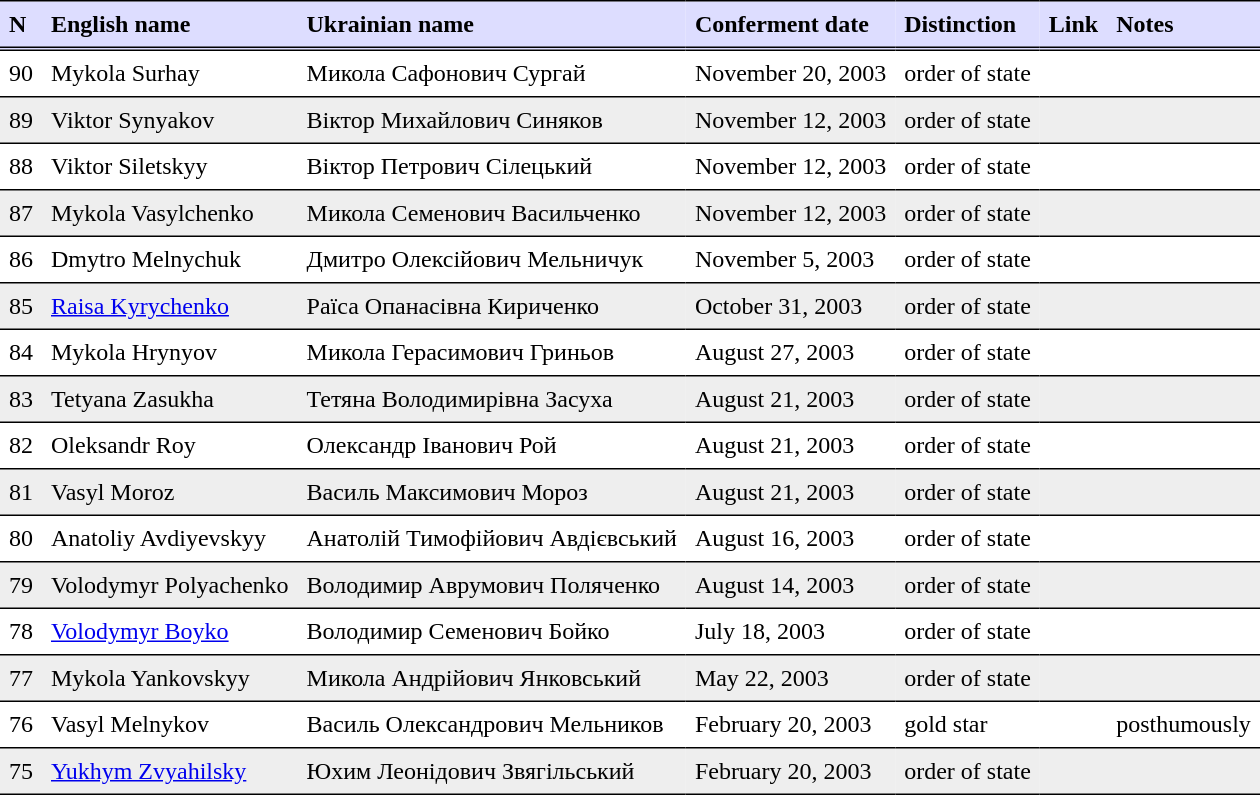<table border=1 cellspacing=0 cellpadding=6 style="border-collapse:collapse; border:0 none;" frame=void rules=rows>
<tr valign=bottom style="border-bottom:3px double black;background:#ddddff;">
<th align=left>N</th>
<th align=left>English name</th>
<th align=left>Ukrainian name</th>
<th align=left>Conferment date</th>
<th align=left>Distinction</th>
<th align=left>Link</th>
<th align=left>Notes</th>
</tr>
<tr valign=top style="border-bottom:1px solid black;">
<td>90</td>
<td>Mykola Surhay</td>
<td>Микола Сафонович Сургай</td>
<td>November 20, 2003</td>
<td>order of state</td>
<td></td>
<td></td>
</tr>
<tr valign=top style="border-bottom:1px solid black;background:#eee;">
<td>89</td>
<td>Viktor Synyakov</td>
<td>Віктор Михайлович Синяков</td>
<td>November 12, 2003</td>
<td>order of state</td>
<td></td>
<td></td>
</tr>
<tr valign=top style="border-bottom:1px solid black;">
<td>88</td>
<td>Viktor Siletskyy</td>
<td>Віктор Петрович Сілецький</td>
<td>November 12, 2003</td>
<td>order of state</td>
<td></td>
<td></td>
</tr>
<tr valign=top style="border-bottom:1px solid black;background:#eee;">
<td>87</td>
<td>Mykola Vasylchenko</td>
<td>Микола Семенович Васильченко</td>
<td>November 12, 2003</td>
<td>order of state</td>
<td></td>
<td></td>
</tr>
<tr valign=top style="border-bottom:1px solid black;">
<td>86</td>
<td>Dmytro Melnychuk</td>
<td>Дмитро Олексійович Мельничук</td>
<td>November 5, 2003</td>
<td>order of state</td>
<td></td>
<td></td>
</tr>
<tr valign=top style="border-bottom:1px solid black;background:#eee;">
<td>85</td>
<td><a href='#'>Raisa Kyrychenko</a></td>
<td>Раїса Опанасівна Кириченко</td>
<td>October 31, 2003</td>
<td>order of state</td>
<td></td>
<td></td>
</tr>
<tr valign=top style="border-bottom:1px solid black;">
<td>84</td>
<td>Mykola Hrynyov</td>
<td>Микола Герасимович Гриньов</td>
<td>August 27, 2003</td>
<td>order of state</td>
<td></td>
<td></td>
</tr>
<tr valign=top style="border-bottom:1px solid black;background:#eee;">
<td>83</td>
<td>Tetyana Zasukha</td>
<td>Тетяна Володимирівна Засуха</td>
<td>August 21, 2003</td>
<td>order of state</td>
<td></td>
<td></td>
</tr>
<tr valign=top style="border-bottom:1px solid black;">
<td>82</td>
<td>Oleksandr Roy</td>
<td>Олександр Іванович Рой</td>
<td>August 21, 2003</td>
<td>order of state</td>
<td></td>
<td></td>
</tr>
<tr valign=top style="border-bottom:1px solid black;background:#eee;">
<td>81</td>
<td>Vasyl Moroz</td>
<td>Василь Максимович Мороз</td>
<td>August 21, 2003</td>
<td>order of state</td>
<td></td>
<td></td>
</tr>
<tr valign=top style="border-bottom:1px solid black;">
<td>80</td>
<td>Anatoliy Avdiyevskyy</td>
<td>Анатолій Тимофійович Авдієвський</td>
<td>August 16, 2003</td>
<td>order of state</td>
<td></td>
<td></td>
</tr>
<tr valign=top style="border-bottom:1px solid black;background:#eee;">
<td>79</td>
<td>Volodymyr Polyachenko</td>
<td>Володимир Аврумович Поляченко</td>
<td>August 14, 2003</td>
<td>order of state</td>
<td></td>
<td></td>
</tr>
<tr valign=top style="border-bottom:1px solid black;">
<td>78</td>
<td><a href='#'>Volodymyr Boyko</a></td>
<td>Володимир Семенович Бойко</td>
<td>July 18, 2003</td>
<td>order of state</td>
<td></td>
<td></td>
</tr>
<tr valign=top style="border-bottom:1px solid black;background:#eee;">
<td>77</td>
<td>Mykola Yankovskyy</td>
<td>Микола Андрійович Янковський</td>
<td>May 22, 2003</td>
<td>order of state</td>
<td></td>
<td></td>
</tr>
<tr valign=top style="border-bottom:1px solid black;">
<td>76</td>
<td>Vasyl Melnykov</td>
<td>Василь Олександрович Мельников</td>
<td>February 20, 2003</td>
<td>gold star</td>
<td></td>
<td>posthumously</td>
</tr>
<tr valign=top style="border-bottom:1px solid black;background:#eee;">
<td>75</td>
<td><a href='#'>Yukhym Zvyahilsky</a></td>
<td>Юхим Леонідович Звягільський</td>
<td>February 20, 2003</td>
<td>order of state</td>
<td></td>
<td></td>
</tr>
</table>
